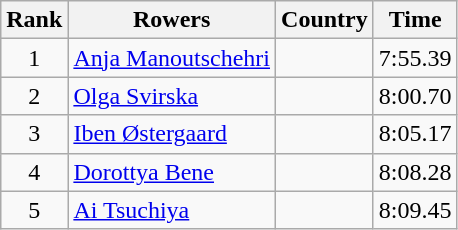<table class="wikitable" style="text-align:center">
<tr>
<th>Rank</th>
<th>Rowers</th>
<th>Country</th>
<th>Time</th>
</tr>
<tr>
<td>1</td>
<td align="left"><a href='#'>Anja Manoutschehri</a></td>
<td align="left"></td>
<td>7:55.39</td>
</tr>
<tr>
<td>2</td>
<td align="left"><a href='#'>Olga Svirska</a></td>
<td align="left"></td>
<td>8:00.70</td>
</tr>
<tr>
<td>3</td>
<td align="left"><a href='#'>Iben Østergaard</a></td>
<td align="left"></td>
<td>8:05.17</td>
</tr>
<tr>
<td>4</td>
<td align="left"><a href='#'>Dorottya Bene</a></td>
<td align="left"></td>
<td>8:08.28</td>
</tr>
<tr>
<td>5</td>
<td align="left"><a href='#'>Ai Tsuchiya</a></td>
<td align="left"></td>
<td>8:09.45</td>
</tr>
</table>
